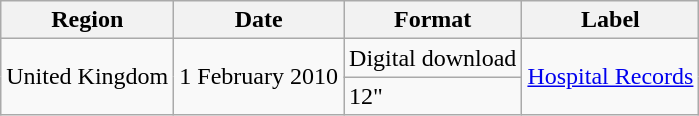<table class=wikitable>
<tr>
<th>Region</th>
<th>Date</th>
<th>Format</th>
<th>Label</th>
</tr>
<tr>
<td rowspan="2">United Kingdom</td>
<td rowspan="2">1 February 2010</td>
<td>Digital download</td>
<td rowspan="2"><a href='#'>Hospital Records</a></td>
</tr>
<tr>
<td>12"</td>
</tr>
</table>
